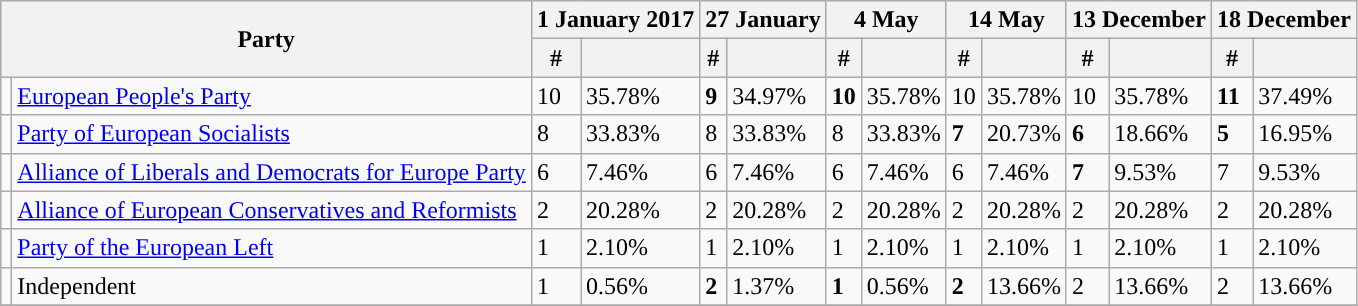<table class="wikitable">
<tr>
<th rowspan=2 colspan=2>Party</th>
<th colspan=2>1 January 2017</th>
<th colspan=2>27 January</th>
<th colspan=2>4 May</th>
<th colspan=2>14 May</th>
<th colspan=2>13 December</th>
<th colspan=2>18 December</th>
</tr>
<tr>
<th>#</th>
<th></th>
<th>#</th>
<th></th>
<th>#</th>
<th></th>
<th>#</th>
<th></th>
<th>#</th>
<th></th>
<th>#</th>
<th></th>
</tr>
<tr>
<td style="background-color:"></td>
<td><a href='#'>European People's Party</a></td>
<td>10</td>
<td>35.78%</td>
<td><strong>9</strong></td>
<td>34.97%</td>
<td><strong>10</strong></td>
<td>35.78%</td>
<td>10</td>
<td>35.78%</td>
<td>10</td>
<td>35.78%</td>
<td><strong>11</strong></td>
<td>37.49%</td>
</tr>
<tr>
<td style="background-color:"></td>
<td><a href='#'>Party of European Socialists</a></td>
<td>8</td>
<td>33.83%</td>
<td>8</td>
<td>33.83%</td>
<td>8</td>
<td>33.83%</td>
<td><strong>7</strong></td>
<td>20.73%</td>
<td><strong>6</strong></td>
<td>18.66%</td>
<td><strong>5</strong></td>
<td>16.95%</td>
</tr>
<tr>
<td style="background-color:"></td>
<td><a href='#'>Alliance of Liberals and Democrats for Europe Party</a></td>
<td>6</td>
<td>7.46%</td>
<td>6</td>
<td>7.46%</td>
<td>6</td>
<td>7.46%</td>
<td>6</td>
<td>7.46%</td>
<td><strong>7</strong></td>
<td>9.53%</td>
<td>7</td>
<td>9.53%</td>
</tr>
<tr>
<td style="background-color:"></td>
<td><a href='#'>Alliance of European Conservatives and Reformists</a></td>
<td>2</td>
<td>20.28%</td>
<td>2</td>
<td>20.28%</td>
<td>2</td>
<td>20.28%</td>
<td>2</td>
<td>20.28%</td>
<td>2</td>
<td>20.28%</td>
<td>2</td>
<td>20.28%</td>
</tr>
<tr>
<td style="background-color:"></td>
<td><a href='#'>Party of the European Left</a></td>
<td>1</td>
<td>2.10%</td>
<td>1</td>
<td>2.10%</td>
<td>1</td>
<td>2.10%</td>
<td>1</td>
<td>2.10%</td>
<td>1</td>
<td>2.10%</td>
<td>1</td>
<td>2.10%</td>
</tr>
<tr>
<td style="background-color:"></td>
<td>Independent</td>
<td>1</td>
<td>0.56%</td>
<td><strong>2</strong></td>
<td>1.37%</td>
<td><strong>1</strong></td>
<td>0.56%</td>
<td><strong>2</strong></td>
<td>13.66%</td>
<td>2</td>
<td>13.66%</td>
<td>2</td>
<td>13.66%</td>
</tr>
<tr>
</tr>
</table>
